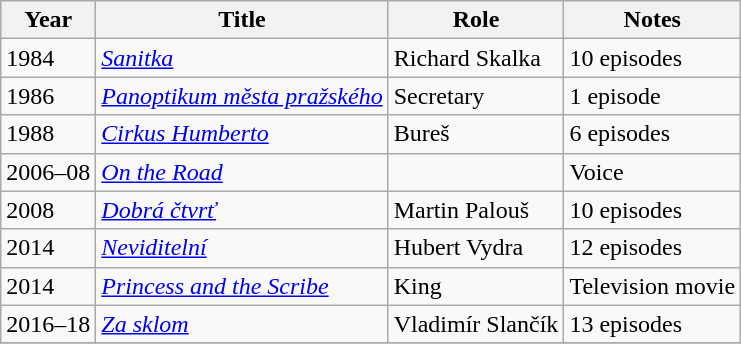<table class="wikitable sortable">
<tr>
<th>Year</th>
<th>Title</th>
<th>Role</th>
<th class="unsortable">Notes</th>
</tr>
<tr>
<td>1984</td>
<td><em><a href='#'>Sanitka</a></em></td>
<td>Richard Skalka</td>
<td>10 episodes</td>
</tr>
<tr>
<td>1986</td>
<td><em><a href='#'>Panoptikum města pražského</a></em></td>
<td>Secretary</td>
<td>1 episode</td>
</tr>
<tr>
<td>1988</td>
<td><em><a href='#'>Cirkus Humberto</a></em></td>
<td>Bureš</td>
<td>6 episodes</td>
</tr>
<tr>
<td>2006–08</td>
<td><em><a href='#'>On the Road</a></em></td>
<td></td>
<td>Voice</td>
</tr>
<tr>
<td>2008</td>
<td><em><a href='#'>Dobrá čtvrť</a></em></td>
<td>Martin Palouš</td>
<td>10 episodes</td>
</tr>
<tr>
<td>2014</td>
<td><em><a href='#'>Neviditelní</a></em></td>
<td>Hubert Vydra</td>
<td>12 episodes</td>
</tr>
<tr>
<td>2014</td>
<td><em><a href='#'>Princess and the Scribe</a></em></td>
<td>King</td>
<td>Television movie</td>
</tr>
<tr>
<td>2016–18</td>
<td><em><a href='#'>Za sklom</a></em></td>
<td>Vladimír Slančík</td>
<td>13 episodes</td>
</tr>
<tr>
</tr>
</table>
